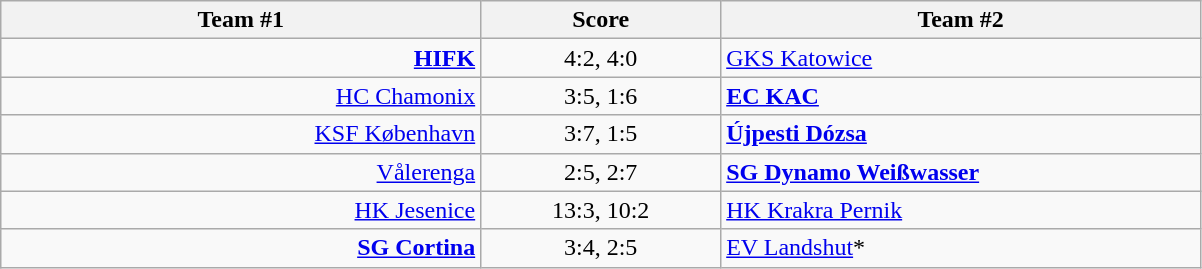<table class="wikitable" style="text-align: center;">
<tr>
<th width=22%>Team #1</th>
<th width=11%>Score</th>
<th width=22%>Team #2</th>
</tr>
<tr>
<td style="text-align: right;"><strong><a href='#'>HIFK</a></strong> </td>
<td>4:2, 4:0</td>
<td style="text-align: left;"> <a href='#'>GKS Katowice</a></td>
</tr>
<tr>
<td style="text-align: right;"><a href='#'>HC Chamonix</a> </td>
<td>3:5, 1:6</td>
<td style="text-align: left;"> <strong><a href='#'>EC KAC</a></strong></td>
</tr>
<tr>
<td style="text-align: right;"><a href='#'>KSF København</a> </td>
<td>3:7, 1:5</td>
<td style="text-align: left;"> <strong><a href='#'>Újpesti Dózsa</a></strong></td>
</tr>
<tr>
<td style="text-align: right;"><a href='#'>Vålerenga</a> </td>
<td>2:5, 2:7</td>
<td style="text-align: left;"> <strong><a href='#'>SG Dynamo Weißwasser</a></strong></td>
</tr>
<tr>
<td style="text-align: right;"><a href='#'>HK Jesenice</a> </td>
<td>13:3, 10:2</td>
<td style="text-align: left;"> <a href='#'>HK Krakra Pernik</a></td>
</tr>
<tr>
<td style="text-align: right;"><strong><a href='#'>SG Cortina</a></strong> </td>
<td>3:4, 2:5</td>
<td style="text-align: left;"> <a href='#'>EV Landshut</a>*</td>
</tr>
</table>
